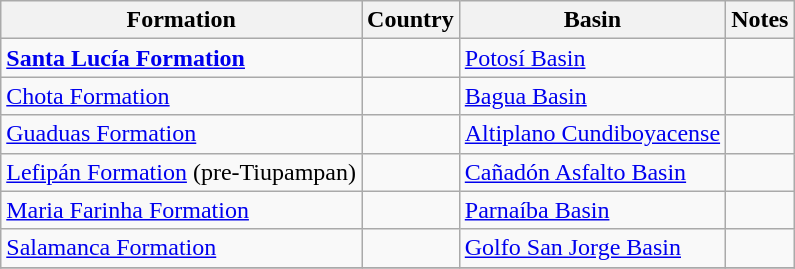<table class="wikitable sortable">
<tr>
<th>Formation<br></th>
<th>Country</th>
<th>Basin</th>
<th class=unsortable>Notes</th>
</tr>
<tr>
<td><strong><a href='#'>Santa Lucía Formation</a></strong></td>
<td></td>
<td><a href='#'>Potosí Basin</a></td>
<td></td>
</tr>
<tr>
<td><a href='#'>Chota Formation</a></td>
<td></td>
<td><a href='#'>Bagua Basin</a></td>
<td></td>
</tr>
<tr>
<td><a href='#'>Guaduas Formation</a></td>
<td></td>
<td><a href='#'>Altiplano Cundiboyacense</a></td>
<td></td>
</tr>
<tr>
<td><a href='#'>Lefipán Formation</a> (pre-Tiupampan)</td>
<td></td>
<td><a href='#'>Cañadón Asfalto Basin</a></td>
<td></td>
</tr>
<tr>
<td><a href='#'>Maria Farinha Formation</a></td>
<td></td>
<td><a href='#'>Parnaíba Basin</a></td>
<td></td>
</tr>
<tr>
<td><a href='#'>Salamanca Formation</a></td>
<td></td>
<td><a href='#'>Golfo San Jorge Basin</a></td>
<td></td>
</tr>
<tr>
</tr>
</table>
